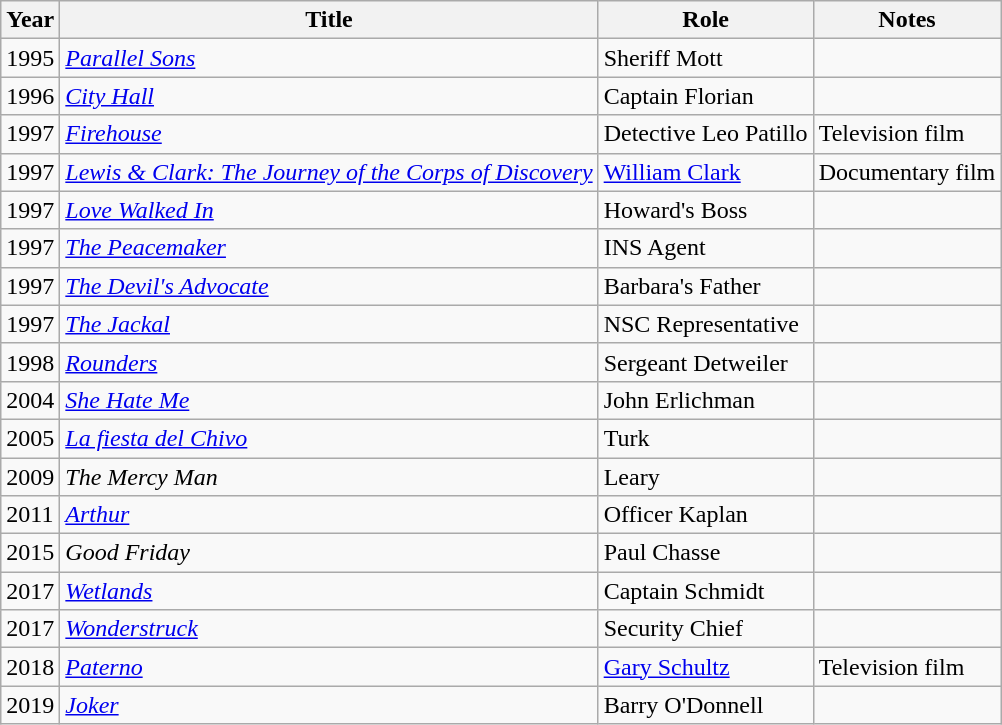<table class="wikitable">
<tr>
<th>Year</th>
<th>Title</th>
<th>Role</th>
<th>Notes</th>
</tr>
<tr>
<td>1995</td>
<td><em><a href='#'>Parallel Sons</a></em></td>
<td>Sheriff Mott</td>
<td></td>
</tr>
<tr>
<td>1996</td>
<td><em><a href='#'>City Hall</a></em></td>
<td>Captain Florian</td>
<td></td>
</tr>
<tr>
<td>1997</td>
<td><em><a href='#'>Firehouse</a></em></td>
<td>Detective Leo Patillo</td>
<td>Television film</td>
</tr>
<tr>
<td>1997</td>
<td><em><a href='#'>Lewis & Clark: The Journey of the Corps of Discovery</a></em></td>
<td><a href='#'>William Clark</a></td>
<td>Documentary film</td>
</tr>
<tr>
<td>1997</td>
<td><em><a href='#'>Love Walked In</a></em></td>
<td>Howard's Boss</td>
<td></td>
</tr>
<tr>
<td>1997</td>
<td><em><a href='#'>The Peacemaker</a></em></td>
<td>INS Agent</td>
<td></td>
</tr>
<tr>
<td>1997</td>
<td><em><a href='#'>The Devil's Advocate</a></em></td>
<td>Barbara's Father</td>
<td></td>
</tr>
<tr>
<td>1997</td>
<td><em><a href='#'>The Jackal</a></em></td>
<td>NSC Representative</td>
<td></td>
</tr>
<tr>
<td>1998</td>
<td><em><a href='#'>Rounders</a></em></td>
<td>Sergeant Detweiler</td>
<td></td>
</tr>
<tr>
<td>2004</td>
<td><em><a href='#'>She Hate Me</a></em></td>
<td>John Erlichman</td>
<td></td>
</tr>
<tr>
<td>2005</td>
<td><em><a href='#'>La fiesta del Chivo</a></em></td>
<td>Turk</td>
<td></td>
</tr>
<tr>
<td>2009</td>
<td><em>The Mercy Man</em></td>
<td>Leary</td>
<td></td>
</tr>
<tr>
<td>2011</td>
<td><em><a href='#'>Arthur</a></em></td>
<td>Officer Kaplan</td>
<td></td>
</tr>
<tr>
<td>2015</td>
<td><em>Good Friday</em></td>
<td>Paul Chasse</td>
<td></td>
</tr>
<tr>
<td>2017</td>
<td><em><a href='#'>Wetlands</a></em></td>
<td>Captain Schmidt</td>
<td></td>
</tr>
<tr>
<td>2017</td>
<td><em><a href='#'>Wonderstruck</a></em></td>
<td>Security Chief</td>
<td></td>
</tr>
<tr>
<td>2018</td>
<td><em><a href='#'>Paterno</a></em></td>
<td><a href='#'>Gary Schultz</a></td>
<td>Television film</td>
</tr>
<tr>
<td>2019</td>
<td><em><a href='#'>Joker</a></em></td>
<td>Barry O'Donnell</td>
<td></td>
</tr>
</table>
